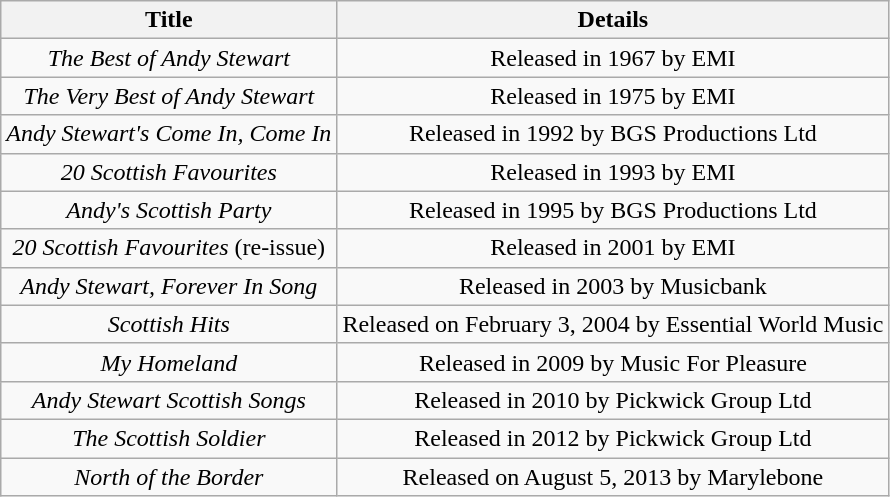<table class="wikitable">
<tr>
<th>Title</th>
<th>Details</th>
</tr>
<tr>
<td align="center"><em>The Best of Andy Stewart</em></td>
<td align="center">Released in 1967 by EMI</td>
</tr>
<tr>
<td align="center"><em>The Very Best of Andy Stewart</em></td>
<td align="center">Released in 1975 by EMI</td>
</tr>
<tr>
<td align="center"><em>Andy Stewart's Come In, Come In</em></td>
<td align="center">Released in 1992 by BGS Productions Ltd</td>
</tr>
<tr>
<td align="center"><em>20 Scottish Favourites</em></td>
<td align="center">Released in 1993 by EMI</td>
</tr>
<tr>
<td align="center"><em>Andy's Scottish Party</em></td>
<td align="center">Released in 1995 by BGS Productions Ltd</td>
</tr>
<tr>
<td align="center"><em>20 Scottish Favourites</em> (re-issue)</td>
<td align="center">Released in 2001 by EMI</td>
</tr>
<tr>
<td align="center"><em>Andy Stewart, Forever In Song</em></td>
<td align="center">Released in 2003 by Musicbank</td>
</tr>
<tr>
<td align="center"><em>Scottish Hits</em></td>
<td align="center">Released on February 3, 2004 by Essential World Music</td>
</tr>
<tr>
<td align="center"><em>My Homeland</em></td>
<td align="center">Released in 2009 by Music For Pleasure</td>
</tr>
<tr>
<td align="center"><em>Andy Stewart Scottish Songs</em></td>
<td align="center">Released in 2010 by Pickwick Group Ltd</td>
</tr>
<tr>
<td align="center"><em>The Scottish Soldier</em></td>
<td align="center">Released in 2012 by Pickwick Group Ltd</td>
</tr>
<tr>
<td align="center"><em>North of the Border</em></td>
<td align="center">Released on August 5, 2013 by Marylebone</td>
</tr>
</table>
